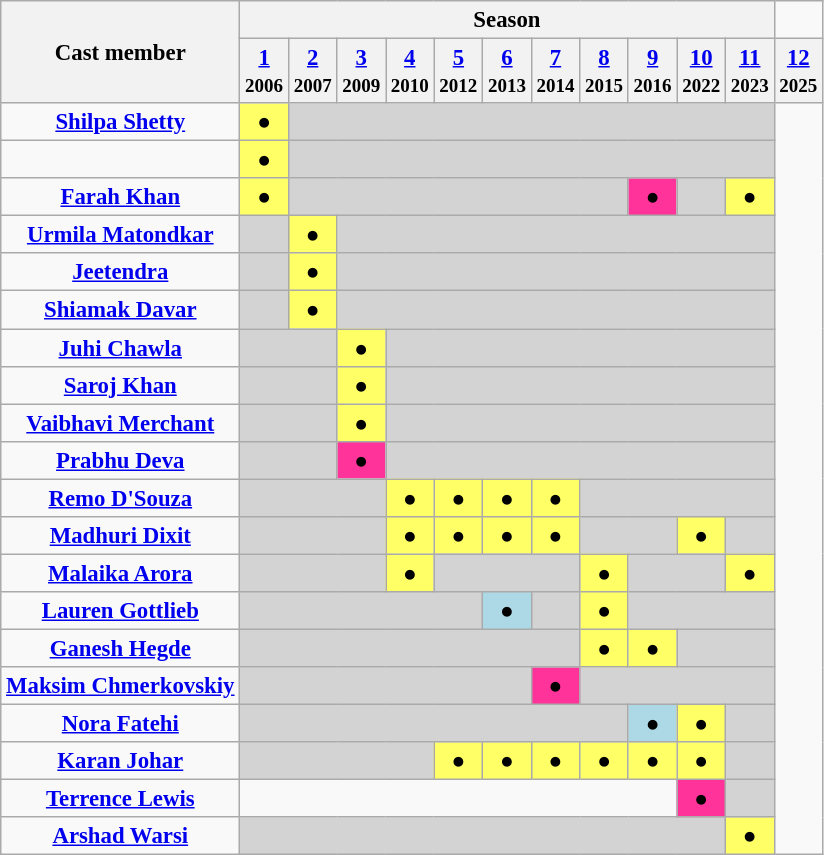<table class="wikitable unsortable" style="text-align:center; font-size:95%">
<tr>
<th rowspan="2">Cast member</th>
<th colspan="11">Season</th>
</tr>
<tr>
<th width="15"><a href='#'>1</a><br><small>2006</small></th>
<th width="15"><a href='#'>2</a><br><small>2007</small></th>
<th width="15"><a href='#'>3</a><br><small>2009</small></th>
<th width="15"><a href='#'>4</a><br><small>2010</small></th>
<th width="15"><a href='#'>5</a><br><small>2012</small></th>
<th width="15"><a href='#'>6</a><br><small>2013</small></th>
<th width="15"><a href='#'>7</a><br><small>2014</small></th>
<th width="15"><a href='#'>8</a><br><small>2015</small></th>
<th width="15"><a href='#'>9</a><br><small>2016</small></th>
<th width="15"><a href='#'>10</a><br><small>2022</small></th>
<th width="15"><a href='#'>11</a><br><small>2023</small></th>
<th waduh="15"><a href='#'>12</a><br> <small>2025</small></th>
</tr>
<tr>
<td><strong><a href='#'>Shilpa Shetty</a></strong></td>
<td style="background:#FFFF66">●</td>
<td colspan="10" style="background:lightgrey"></td>
</tr>
<tr>
<td></td>
<td style="background:#FFFF66">●</td>
<td colspan="10" style="background:lightgrey"></td>
</tr>
<tr>
<td><strong><a href='#'>Farah Khan</a></strong></td>
<td style="background:#FFFF66">●</td>
<td colspan="7" style="background:lightgrey"></td>
<td style="background:#FF3399">●</td>
<td colspan="1" style="background:lightgrey"></td>
<td style="background:#FFFF66">●</td>
</tr>
<tr>
<td><strong><a href='#'>Urmila Matondkar</a></strong></td>
<td style="background:lightgrey"></td>
<td style="background:#FFFF66">●</td>
<td colspan="9" style="background:lightgrey"></td>
</tr>
<tr>
<td><strong><a href='#'>Jeetendra</a></strong></td>
<td style="background:lightgrey"></td>
<td style="background:#FFFF66">●</td>
<td colspan="9" style="background:lightgrey"></td>
</tr>
<tr>
<td><strong><a href='#'>Shiamak Davar</a></strong></td>
<td style="background:lightgrey"></td>
<td style="background:#FFFF66">●</td>
<td colspan="9" style="background:lightgrey"></td>
</tr>
<tr>
<td><strong><a href='#'>Juhi Chawla</a></strong></td>
<td colspan="2" style="background:lightgrey"></td>
<td style="background:#FFFF66">●</td>
<td colspan="8" style="background:lightgrey"></td>
</tr>
<tr>
<td><strong><a href='#'>Saroj Khan</a></strong></td>
<td colspan="2" style="background:lightgrey"></td>
<td style="background:#FFFF66">●</td>
<td colspan="8" style="background:lightgrey"></td>
</tr>
<tr>
<td><strong><a href='#'>Vaibhavi Merchant</a></strong></td>
<td colspan="2" style="background:lightgrey"></td>
<td style="background:#FFFF66">●</td>
<td colspan="8" style="background:lightgrey"></td>
</tr>
<tr>
<td><strong><a href='#'>Prabhu Deva</a></strong></td>
<td colspan="2" style="background:lightgrey"></td>
<td style="background:#FF3399">●</td>
<td colspan="8" style="background:lightgrey"></td>
</tr>
<tr>
<td><strong><a href='#'>Remo D'Souza</a></strong></td>
<td colspan="3" style="background:lightgrey"></td>
<td style="background:#FFFF66">●</td>
<td style="background:#FFFF66">●</td>
<td style="background:#FFFF66">●</td>
<td style="background:#FFFF66">●</td>
<td colspan="4" style="background:lightgrey"></td>
</tr>
<tr>
<td><strong><a href='#'>Madhuri Dixit</a></strong></td>
<td colspan="3" style="background:lightgrey"></td>
<td style="background:#FFFF66">●</td>
<td style="background:#FFFF66">●</td>
<td style="background:#FFFF66">●</td>
<td style="background:#FFFF66">●</td>
<td colspan="2" style="background:lightgrey"></td>
<td style="background:#FFFF66">●</td>
<td style="background:lightgrey"></td>
</tr>
<tr>
<td><strong><a href='#'>Malaika Arora</a></strong></td>
<td colspan="3" style="background:lightgrey"></td>
<td style="background:#FFFF66">●</td>
<td colspan="3" style="background:lightgrey"></td>
<td style="background:#FFFF66">●</td>
<td colspan="2" style="background:lightgrey"></td>
<td style="background:#FFFF66">●</td>
</tr>
<tr>
<td><strong><a href='#'>Lauren Gottlieb</a></strong></td>
<td colspan="5" style="background:lightgrey"></td>
<td style="background:lightblue">●</td>
<td style="background:lightgrey"></td>
<td style="background:#FFFF66">●</td>
<td colspan="3" style="background:lightgrey"></td>
</tr>
<tr>
<td><strong><a href='#'>Ganesh Hegde</a></strong></td>
<td colspan="7" style="background:lightgrey"></td>
<td style="background:#FFFF66">●</td>
<td style="background:#FFFF66">●</td>
<td colspan="2" style="background:lightgrey"></td>
</tr>
<tr>
<td><strong><a href='#'>Maksim Chmerkovskiy</a></strong></td>
<td colspan="6" style="background:lightgrey"></td>
<td style="background:#FF3399">●</td>
<td colspan="4" style="background:lightgrey"></td>
</tr>
<tr>
<td><strong><a href='#'>Nora Fatehi</a></strong></td>
<td colspan="8" style="background:lightgrey"></td>
<td style="background:lightblue">●</td>
<td style="background:#FFFF66">●</td>
<td style="background:lightgrey"></td>
</tr>
<tr>
<td><strong><a href='#'>Karan Johar</a></strong></td>
<td colspan="4" style="background:lightgrey"></td>
<td style="background:#FFFF66">●</td>
<td style="background:#FFFF66">●</td>
<td style="background:#FFFF66">●</td>
<td style="background:#FFFF66">●</td>
<td style="background:#FFFF66">●</td>
<td style="background:#FFFF66">●</td>
<td style="background:lightgrey"></td>
</tr>
<tr>
<td><a href='#'><strong>Terrence Lewis</strong></a></td>
<td colspan="9"></td>
<td style="background: #FF3399">●</td>
<td style="background:lightgrey"></td>
</tr>
<tr>
<td><strong><a href='#'>Arshad Warsi</a></strong></td>
<td colspan="10" style="background:lightgrey"></td>
<td style="background:#FFFF66">●</td>
</tr>
</table>
